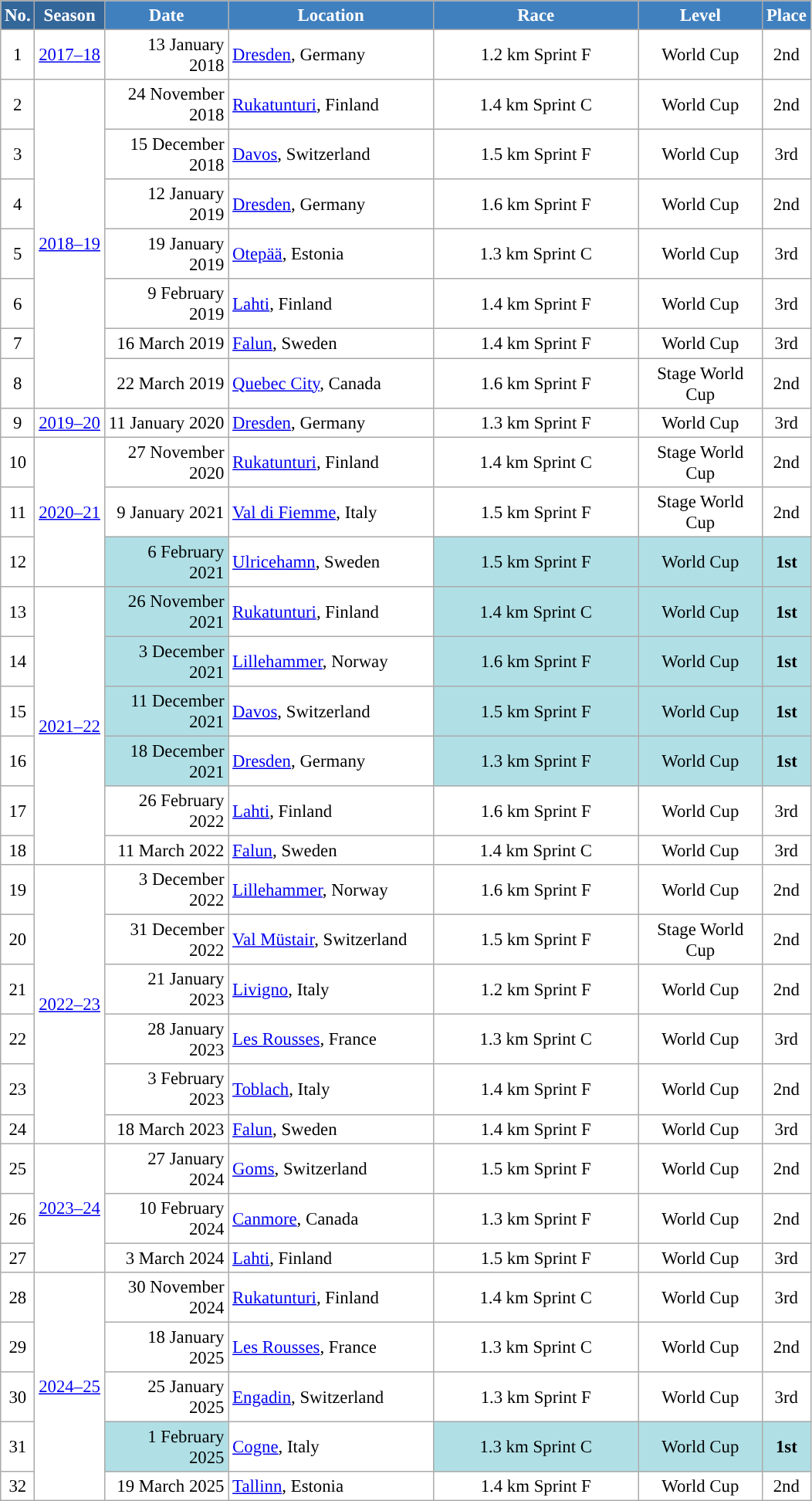<table class="wikitable sortable" style="font-size:95%; text-align:center; border:grey solid 1px; border-collapse:collapse; background:#ffffff;">
<tr style="background:#efefef;">
<th style="background-color:#369; color:white;">No.</th>
<th style="background-color:#369; color:white;">Season</th>
<th style="background-color:#4180be; color:white; width:100px;">Date</th>
<th style="background-color:#4180be; color:white; width:170px;">Location</th>
<th style="background-color:#4180be; color:white; width:170px;">Race</th>
<th style="background-color:#4180be; color:white; width:100px;">Level</th>
<th style="background-color:#4180be; color:white;">Place</th>
</tr>
<tr>
<td align=center>1</td>
<td rowspan=1 align=center><a href='#'>2017–18</a></td>
<td align=right>13 January 2018</td>
<td align=left> <a href='#'>Dresden</a>, Germany</td>
<td>1.2 km Sprint F</td>
<td>World Cup</td>
<td>2nd</td>
</tr>
<tr>
<td align=center>2</td>
<td rowspan=7 align=center><a href='#'>2018–19</a></td>
<td align=right>24 November 2018</td>
<td align=left> <a href='#'>Rukatunturi</a>, Finland</td>
<td>1.4 km Sprint C</td>
<td>World Cup</td>
<td>2nd</td>
</tr>
<tr>
<td align=center>3</td>
<td align=right>15 December 2018</td>
<td align=left> <a href='#'>Davos</a>, Switzerland</td>
<td>1.5 km Sprint F</td>
<td>World Cup</td>
<td>3rd</td>
</tr>
<tr>
<td align=center>4</td>
<td align=right>12 January 2019</td>
<td align=left> <a href='#'>Dresden</a>, Germany</td>
<td>1.6 km Sprint F</td>
<td>World Cup</td>
<td>2nd</td>
</tr>
<tr>
<td align=center>5</td>
<td align=right>19 January 2019</td>
<td align=left> <a href='#'>Otepää</a>, Estonia</td>
<td>1.3 km Sprint C</td>
<td>World Cup</td>
<td>3rd</td>
</tr>
<tr>
<td align=center>6</td>
<td align=right>9 February 2019</td>
<td align=left> <a href='#'>Lahti</a>, Finland</td>
<td>1.4 km Sprint F</td>
<td>World Cup</td>
<td>3rd</td>
</tr>
<tr>
<td align=center>7</td>
<td align=right>16 March 2019</td>
<td align=left> <a href='#'>Falun</a>, Sweden</td>
<td>1.4 km Sprint F</td>
<td>World Cup</td>
<td>3rd</td>
</tr>
<tr>
<td align=center>8</td>
<td align=right>22 March 2019</td>
<td align=left> <a href='#'>Quebec City</a>, Canada</td>
<td>1.6 km Sprint F</td>
<td>Stage World Cup</td>
<td>2nd</td>
</tr>
<tr>
<td align=center>9</td>
<td align=center><a href='#'>2019–20</a></td>
<td align=right>11 January 2020</td>
<td align=left> <a href='#'>Dresden</a>, Germany</td>
<td>1.3 km Sprint F</td>
<td>World Cup</td>
<td>3rd</td>
</tr>
<tr>
<td align=center>10</td>
<td rowspan=3 align=center><a href='#'>2020–21</a></td>
<td align=right>27 November 2020</td>
<td align=left> <a href='#'>Rukatunturi</a>, Finland</td>
<td>1.4 km Sprint C</td>
<td>Stage World Cup</td>
<td>2nd</td>
</tr>
<tr>
<td align=center>11</td>
<td align=right>9 January 2021</td>
<td align=left> <a href='#'>Val di Fiemme</a>, Italy</td>
<td>1.5 km Sprint F</td>
<td>Stage World Cup</td>
<td>2nd</td>
</tr>
<tr>
<td align=center>12</td>
<td bgcolor="#BOEOE6" align=right>6 February 2021</td>
<td align=left> <a href='#'>Ulricehamn</a>, Sweden</td>
<td bgcolor="#BOEOE6">1.5 km Sprint F</td>
<td bgcolor="#BOEOE6">World Cup</td>
<td bgcolor="#BOEOE6"><strong>1st</strong></td>
</tr>
<tr>
<td align=center>13</td>
<td rowspan=6 align=center><a href='#'>2021–22</a></td>
<td bgcolor="#BOEOE6" align=right>26 November 2021</td>
<td align=left> <a href='#'>Rukatunturi</a>, Finland</td>
<td bgcolor="#BOEOE6">1.4 km Sprint C</td>
<td bgcolor="#BOEOE6">World Cup</td>
<td bgcolor="#BOEOE6"><strong>1st</strong></td>
</tr>
<tr>
<td align=center>14</td>
<td bgcolor="#BOEOE6" align=right>3 December 2021</td>
<td align=left> <a href='#'>Lillehammer</a>, Norway</td>
<td bgcolor="#BOEOE6">1.6 km Sprint F</td>
<td bgcolor="#BOEOE6">World Cup</td>
<td bgcolor="#BOEOE6"><strong>1st</strong></td>
</tr>
<tr>
<td align=center>15</td>
<td bgcolor="#BOEOE6" align=right>11 December 2021</td>
<td align=left> <a href='#'>Davos</a>, Switzerland</td>
<td bgcolor="#BOEOE6">1.5 km Sprint F</td>
<td bgcolor="#BOEOE6">World Cup</td>
<td bgcolor="#BOEOE6"><strong>1st</strong></td>
</tr>
<tr>
<td align=center>16</td>
<td bgcolor="#BOEOE6" align=right>18 December 2021</td>
<td align=left> <a href='#'>Dresden</a>, Germany</td>
<td bgcolor="#BOEOE6">1.3 km Sprint F</td>
<td bgcolor="#BOEOE6">World Cup</td>
<td bgcolor="#BOEOE6"><strong>1st</strong></td>
</tr>
<tr>
<td align=center>17</td>
<td align=right>26 February 2022</td>
<td align=left> <a href='#'>Lahti</a>, Finland</td>
<td>1.6 km Sprint F</td>
<td>World Cup</td>
<td>3rd</td>
</tr>
<tr>
<td align=center>18</td>
<td align=right>11 March 2022</td>
<td align=left> <a href='#'>Falun</a>, Sweden</td>
<td>1.4 km Sprint C</td>
<td>World Cup</td>
<td>3rd</td>
</tr>
<tr>
<td align=center>19</td>
<td rowspan=6 align=center><a href='#'>2022–23</a></td>
<td align=right>3 December 2022</td>
<td align=left> <a href='#'>Lillehammer</a>, Norway</td>
<td>1.6 km Sprint F</td>
<td>World Cup</td>
<td>2nd</td>
</tr>
<tr>
<td align=center>20</td>
<td align=right>31 December 2022</td>
<td align=left> <a href='#'>Val Müstair</a>, Switzerland</td>
<td>1.5 km Sprint F</td>
<td>Stage World Cup</td>
<td>2nd</td>
</tr>
<tr>
<td align=center>21</td>
<td align=right>21 January 2023</td>
<td align=left> <a href='#'>Livigno</a>, Italy</td>
<td>1.2 km Sprint F</td>
<td>World Cup</td>
<td>2nd</td>
</tr>
<tr>
<td align=center>22</td>
<td align=right>28 January 2023</td>
<td align=left> <a href='#'>Les Rousses</a>, France</td>
<td>1.3 km Sprint C</td>
<td>World Cup</td>
<td>3rd</td>
</tr>
<tr>
<td align=center>23</td>
<td align=right>3 February 2023</td>
<td align=left> <a href='#'>Toblach</a>, Italy</td>
<td>1.4 km Sprint F</td>
<td>World Cup</td>
<td>2nd</td>
</tr>
<tr>
<td align=center>24</td>
<td align=right>18 March 2023</td>
<td align=left> <a href='#'>Falun</a>, Sweden</td>
<td>1.4 km Sprint F</td>
<td>World Cup</td>
<td>3rd</td>
</tr>
<tr>
<td align=center>25</td>
<td rowspan=3 align=center><a href='#'>2023–24</a></td>
<td align=right>27 January 2024</td>
<td align=left> <a href='#'>Goms</a>, Switzerland</td>
<td>1.5 km Sprint F</td>
<td>World Cup</td>
<td>2nd</td>
</tr>
<tr>
<td align=center>26</td>
<td align=right>10 February 2024</td>
<td align=left> <a href='#'>Canmore</a>, Canada</td>
<td>1.3 km Sprint F</td>
<td>World Cup</td>
<td>2nd</td>
</tr>
<tr>
<td align=center>27</td>
<td align=right>3 March 2024</td>
<td align=left> <a href='#'>Lahti</a>, Finland</td>
<td>1.5 km Sprint F</td>
<td>World Cup</td>
<td>3rd</td>
</tr>
<tr>
<td align=center>28</td>
<td rowspan="5" align="center"><a href='#'>2024–25</a></td>
<td align=right>30 November 2024</td>
<td rowspan=1 align=left> <a href='#'>Rukatunturi</a>, Finland</td>
<td>1.4 km Sprint C</td>
<td>World Cup</td>
<td>3rd</td>
</tr>
<tr>
<td align=center>29</td>
<td align=right>18 January 2025</td>
<td align=left> <a href='#'>Les Rousses</a>, France</td>
<td>1.3 km Sprint C</td>
<td>World Cup</td>
<td>2nd</td>
</tr>
<tr>
<td align=center>30</td>
<td align=right>25 January 2025</td>
<td align=left> <a href='#'>Engadin</a>, Switzerland</td>
<td>1.3 km Sprint F</td>
<td>World Cup</td>
<td>3rd</td>
</tr>
<tr>
<td align=center>31</td>
<td bgcolor="#BOEOE6" align=right>1 February 2025</td>
<td align=left> <a href='#'>Cogne</a>, Italy</td>
<td bgcolor="#BOEOE6">1.3 km Sprint C</td>
<td bgcolor="#BOEOE6">World Cup</td>
<td bgcolor="#BOEOE6"><strong>1st</strong></td>
</tr>
<tr>
<td align=center>32</td>
<td align=right>19 March 2025</td>
<td align=left> <a href='#'>Tallinn</a>, Estonia</td>
<td>1.4 km Sprint F</td>
<td>World Cup</td>
<td>2nd</td>
</tr>
</table>
